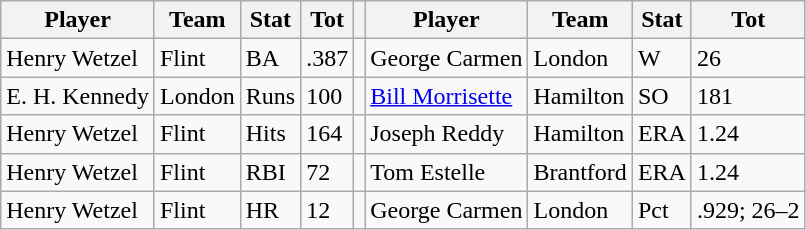<table class="wikitable">
<tr>
<th>Player</th>
<th>Team</th>
<th>Stat</th>
<th>Tot</th>
<th></th>
<th>Player</th>
<th>Team</th>
<th>Stat</th>
<th>Tot</th>
</tr>
<tr>
<td>Henry Wetzel</td>
<td>Flint</td>
<td>BA</td>
<td>.387</td>
<td></td>
<td>George Carmen</td>
<td>London</td>
<td>W</td>
<td>26</td>
</tr>
<tr>
<td>E. H. Kennedy</td>
<td>London</td>
<td>Runs</td>
<td>100</td>
<td></td>
<td><a href='#'>Bill Morrisette</a></td>
<td>Hamilton</td>
<td>SO</td>
<td>181</td>
</tr>
<tr>
<td>Henry Wetzel</td>
<td>Flint</td>
<td>Hits</td>
<td>164</td>
<td></td>
<td>Joseph Reddy</td>
<td>Hamilton</td>
<td>ERA</td>
<td>1.24</td>
</tr>
<tr>
<td>Henry Wetzel</td>
<td>Flint</td>
<td>RBI</td>
<td>72</td>
<td></td>
<td>Tom Estelle</td>
<td>Brantford</td>
<td>ERA</td>
<td>1.24</td>
</tr>
<tr>
<td>Henry Wetzel</td>
<td>Flint</td>
<td>HR</td>
<td>12</td>
<td></td>
<td>George Carmen</td>
<td>London</td>
<td>Pct</td>
<td>.929; 26–2</td>
</tr>
</table>
